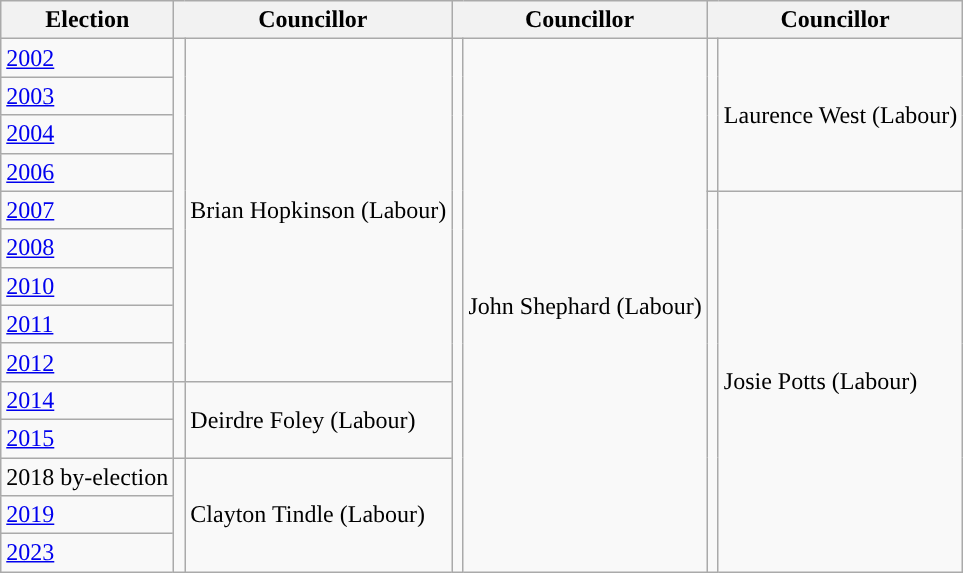<table class="wikitable">
<tr>
<th>Election</th>
<th colspan="2">Councillor</th>
<th colspan="2">Councillor</th>
<th colspan="2">Councillor</th>
</tr>
<tr>
<td><a href='#'>2002</a></td>
<td rowspan="9" style="background-color: "></td>
<td rowspan="9">Brian Hopkinson (Labour)</td>
<td rowspan="14" style="background-color: "></td>
<td rowspan="14">John Shephard (Labour)</td>
<td rowspan="4" style="background-color: "></td>
<td rowspan="4">Laurence West (Labour)</td>
</tr>
<tr>
<td><a href='#'>2003</a></td>
</tr>
<tr>
<td><a href='#'>2004</a></td>
</tr>
<tr>
<td><a href='#'>2006</a></td>
</tr>
<tr>
<td><a href='#'>2007</a></td>
<td rowspan="10" style="background-color: "></td>
<td rowspan="10">Josie Potts (Labour)</td>
</tr>
<tr>
<td><a href='#'>2008</a></td>
</tr>
<tr>
<td><a href='#'>2010</a></td>
</tr>
<tr>
<td><a href='#'>2011</a></td>
</tr>
<tr>
<td><a href='#'>2012</a></td>
</tr>
<tr>
<td><a href='#'>2014</a></td>
<td rowspan="2" style="background-color: "></td>
<td rowspan="2">Deirdre Foley (Labour)</td>
</tr>
<tr>
<td><a href='#'>2015</a></td>
</tr>
<tr>
<td>2018 by-election</td>
<td rowspan="3" style="background-color: "></td>
<td rowspan="3">Clayton Tindle (Labour)</td>
</tr>
<tr>
<td><a href='#'>2019</a></td>
</tr>
<tr>
<td><a href='#'>2023</a></td>
</tr>
</table>
